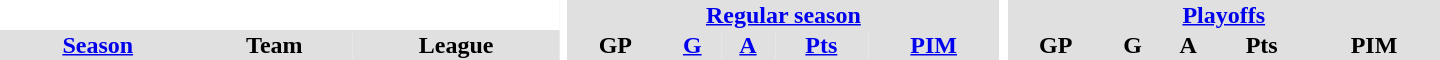<table border="0" cellpadding="1" cellspacing="0" style="text-align:center; width:60em">
<tr bgcolor="#e0e0e0">
<th colspan="3" bgcolor="#ffffff"></th>
<th rowspan="99" bgcolor="#ffffff"></th>
<th colspan="5"><a href='#'>Regular season</a></th>
<th rowspan="99" bgcolor="#ffffff"></th>
<th colspan="5"><a href='#'>Playoffs</a></th>
</tr>
<tr bgcolor="#e0e0e0">
<th><a href='#'>Season</a></th>
<th>Team</th>
<th>League</th>
<th>GP</th>
<th><a href='#'>G</a></th>
<th><a href='#'>A</a></th>
<th><a href='#'>Pts</a></th>
<th><a href='#'>PIM</a></th>
<th>GP</th>
<th>G</th>
<th>A</th>
<th>Pts</th>
<th>PIM</th>
</tr>
</table>
